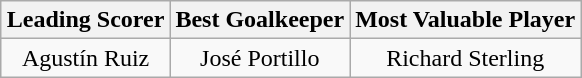<table class="wikitable" style="margin:0 auto">
<tr>
<th>Leading Scorer</th>
<th>Best Goalkeeper</th>
<th>Most Valuable Player</th>
</tr>
<tr>
<td align=center> Agustín Ruiz</td>
<td align=center> José Portillo</td>
<td align=center> Richard Sterling</td>
</tr>
</table>
